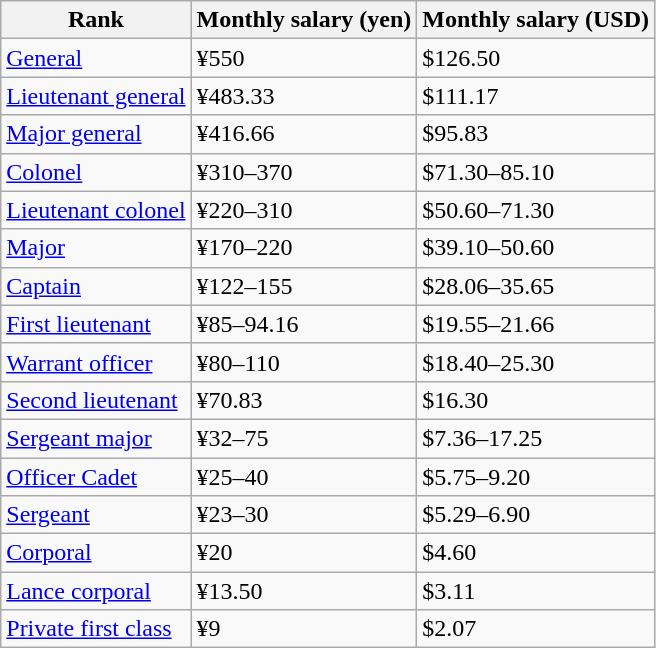<table class="wikitable">
<tr>
<th>Rank</th>
<th>Monthly salary (yen)</th>
<th>Monthly salary (USD)</th>
</tr>
<tr>
<td><a href='#'>General</a></td>
<td>¥550</td>
<td>$126.50</td>
</tr>
<tr>
<td><a href='#'>Lieutenant general</a></td>
<td>¥483.33</td>
<td>$111.17</td>
</tr>
<tr>
<td><a href='#'>Major general</a></td>
<td>¥416.66</td>
<td>$95.83</td>
</tr>
<tr>
<td><a href='#'>Colonel</a></td>
<td>¥310–370</td>
<td>$71.30–85.10</td>
</tr>
<tr>
<td><a href='#'>Lieutenant colonel</a></td>
<td>¥220–310</td>
<td>$50.60–71.30</td>
</tr>
<tr>
<td><a href='#'>Major</a></td>
<td>¥170–220</td>
<td>$39.10–50.60</td>
</tr>
<tr>
<td><a href='#'>Captain</a></td>
<td>¥122–155</td>
<td>$28.06–35.65</td>
</tr>
<tr>
<td><a href='#'>First lieutenant</a></td>
<td>¥85–94.16</td>
<td>$19.55–21.66</td>
</tr>
<tr>
<td><a href='#'>Warrant officer</a></td>
<td>¥80–110</td>
<td>$18.40–25.30</td>
</tr>
<tr>
<td><a href='#'>Second lieutenant</a></td>
<td>¥70.83</td>
<td>$16.30</td>
</tr>
<tr>
<td><a href='#'>Sergeant major</a></td>
<td>¥32–75</td>
<td>$7.36–17.25</td>
</tr>
<tr>
<td><a href='#'>Officer Cadet</a></td>
<td>¥25–40</td>
<td>$5.75–9.20</td>
</tr>
<tr>
<td><a href='#'>Sergeant</a></td>
<td>¥23–30</td>
<td>$5.29–6.90</td>
</tr>
<tr>
<td><a href='#'>Corporal</a></td>
<td>¥20</td>
<td>$4.60</td>
</tr>
<tr>
<td><a href='#'>Lance corporal</a></td>
<td>¥13.50</td>
<td>$3.11</td>
</tr>
<tr>
<td><a href='#'>Private first class</a></td>
<td>¥9</td>
<td>$2.07</td>
</tr>
</table>
